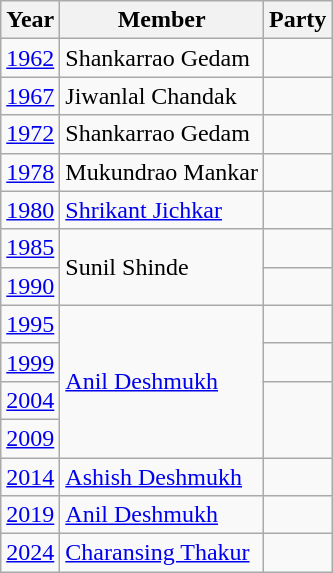<table class = wikitable>
<tr>
<th>Year</th>
<th>Member</th>
<th colspan=2>Party</th>
</tr>
<tr>
<td><a href='#'>1962</a></td>
<td>Shankarrao Gedam</td>
<td></td>
</tr>
<tr>
<td><a href='#'>1967</a></td>
<td>Jiwanlal Chandak</td>
<td></td>
</tr>
<tr>
<td><a href='#'>1972</a></td>
<td>Shankarrao Gedam</td>
<td></td>
</tr>
<tr>
<td><a href='#'>1978</a></td>
<td>Mukundrao Mankar</td>
<td></td>
</tr>
<tr>
<td><a href='#'>1980</a></td>
<td><a href='#'>Shrikant Jichkar</a></td>
</tr>
<tr>
<td><a href='#'>1985</a></td>
<td rowspan=2>Sunil Shinde</td>
<td></td>
</tr>
<tr>
<td><a href='#'>1990</a></td>
<td></td>
</tr>
<tr>
<td><a href='#'>1995</a></td>
<td rowspan=4><a href='#'>Anil Deshmukh</a></td>
<td></td>
</tr>
<tr>
<td><a href='#'>1999</a></td>
<td></td>
</tr>
<tr>
<td><a href='#'>2004</a></td>
</tr>
<tr>
<td><a href='#'>2009</a></td>
</tr>
<tr>
<td><a href='#'>2014</a></td>
<td><a href='#'>Ashish Deshmukh</a></td>
<td></td>
</tr>
<tr>
<td><a href='#'>2019</a></td>
<td><a href='#'>Anil Deshmukh</a></td>
<td></td>
</tr>
<tr>
<td><a href='#'>2024</a></td>
<td><a href='#'>Charansing Thakur</a></td>
<td></td>
</tr>
</table>
